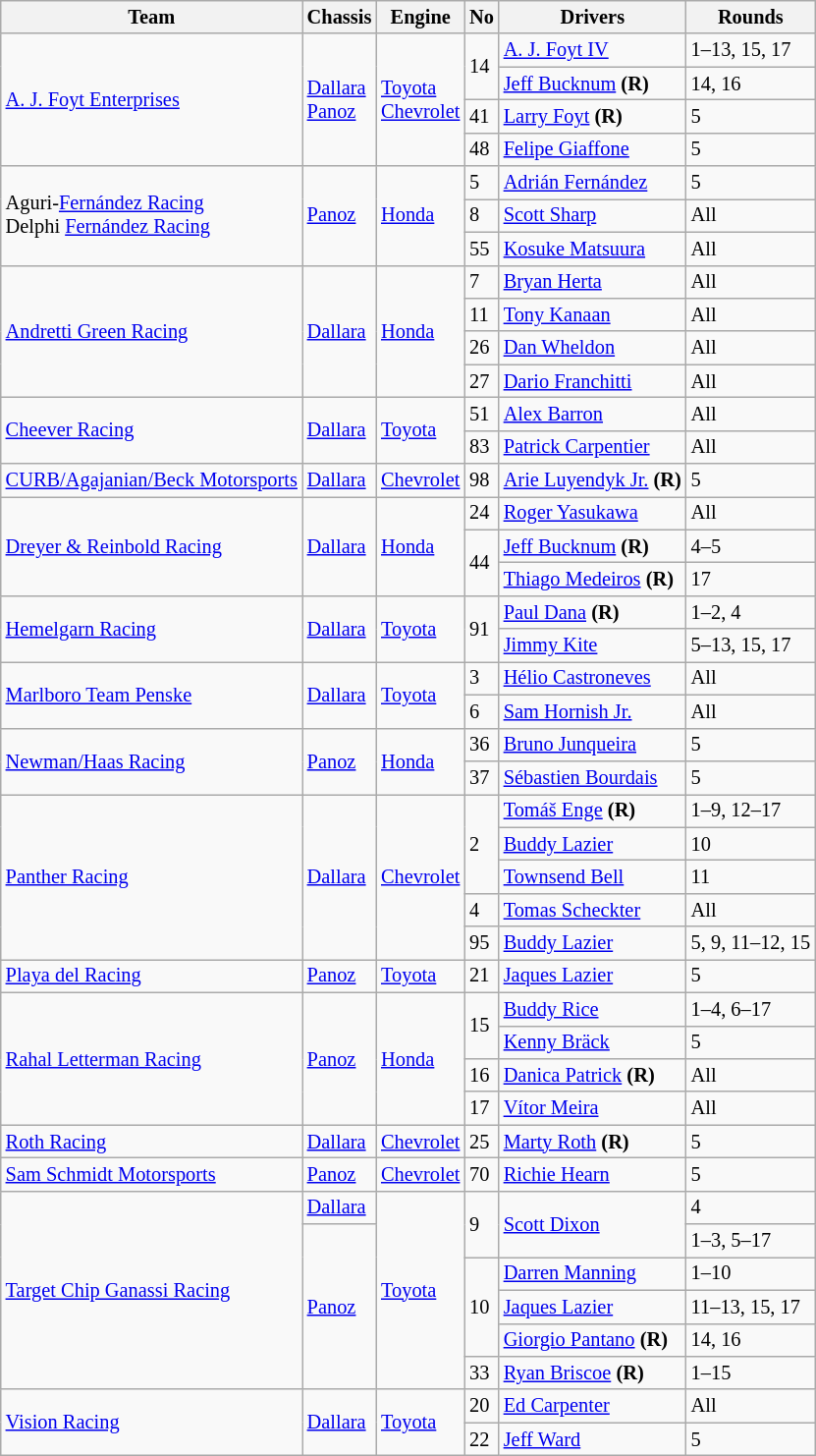<table class="wikitable" style="font-size: 85%">
<tr>
<th>Team</th>
<th>Chassis</th>
<th>Engine</th>
<th>No</th>
<th>Drivers</th>
<th>Rounds</th>
</tr>
<tr>
<td rowspan="4"><a href='#'>A. J. Foyt Enterprises</a></td>
<td rowspan="4"><a href='#'>Dallara</a><br><a href='#'>Panoz</a></td>
<td rowspan="4"><a href='#'>Toyota</a><br><a href='#'>Chevrolet</a></td>
<td rowspan="2">14</td>
<td> <a href='#'>A. J. Foyt IV</a></td>
<td>1–13, 15, 17</td>
</tr>
<tr>
<td> <a href='#'>Jeff Bucknum</a> <strong>(R)</strong></td>
<td>14, 16</td>
</tr>
<tr>
<td>41</td>
<td> <a href='#'>Larry Foyt</a> <strong>(R)</strong></td>
<td>5</td>
</tr>
<tr>
<td>48</td>
<td> <a href='#'>Felipe Giaffone</a></td>
<td>5</td>
</tr>
<tr>
<td rowspan="3">Aguri-<a href='#'>Fernández Racing</a><br>Delphi <a href='#'>Fernández Racing</a></td>
<td rowspan="3"><a href='#'>Panoz</a></td>
<td rowspan="3"><a href='#'>Honda</a></td>
<td>5</td>
<td> <a href='#'>Adrián Fernández</a></td>
<td>5</td>
</tr>
<tr>
<td>8</td>
<td> <a href='#'>Scott Sharp</a></td>
<td>All</td>
</tr>
<tr>
<td>55</td>
<td> <a href='#'>Kosuke Matsuura</a></td>
<td>All</td>
</tr>
<tr>
<td rowspan="4"><a href='#'>Andretti Green Racing</a></td>
<td rowspan="4"><a href='#'>Dallara</a></td>
<td rowspan="4"><a href='#'>Honda</a></td>
<td>7</td>
<td> <a href='#'>Bryan Herta</a></td>
<td>All</td>
</tr>
<tr>
<td>11</td>
<td> <a href='#'>Tony Kanaan</a></td>
<td>All</td>
</tr>
<tr>
<td>26</td>
<td> <a href='#'>Dan Wheldon</a></td>
<td>All</td>
</tr>
<tr>
<td>27</td>
<td> <a href='#'>Dario Franchitti</a></td>
<td>All</td>
</tr>
<tr>
<td rowspan="2"><a href='#'>Cheever Racing</a></td>
<td rowspan="2"><a href='#'>Dallara</a></td>
<td rowspan="2"><a href='#'>Toyota</a></td>
<td>51</td>
<td> <a href='#'>Alex Barron</a></td>
<td>All</td>
</tr>
<tr>
<td>83</td>
<td> <a href='#'>Patrick Carpentier</a></td>
<td>All</td>
</tr>
<tr>
<td><a href='#'>CURB/Agajanian/Beck Motorsports</a></td>
<td><a href='#'>Dallara</a></td>
<td><a href='#'>Chevrolet</a></td>
<td>98</td>
<td> <a href='#'>Arie Luyendyk Jr.</a> <strong>(R)</strong></td>
<td>5</td>
</tr>
<tr>
<td rowspan="3"><a href='#'>Dreyer & Reinbold Racing</a></td>
<td rowspan="3"><a href='#'>Dallara</a></td>
<td rowspan="3"><a href='#'>Honda</a></td>
<td>24</td>
<td> <a href='#'>Roger Yasukawa</a></td>
<td>All</td>
</tr>
<tr>
<td rowspan="2">44</td>
<td> <a href='#'>Jeff Bucknum</a> <strong>(R)</strong></td>
<td>4–5</td>
</tr>
<tr>
<td> <a href='#'>Thiago Medeiros</a> <strong>(R)</strong></td>
<td>17</td>
</tr>
<tr>
<td rowspan="2"><a href='#'>Hemelgarn Racing</a></td>
<td rowspan="2"><a href='#'>Dallara</a></td>
<td rowspan="2"><a href='#'>Toyota</a></td>
<td rowspan="2">91</td>
<td> <a href='#'>Paul Dana</a> <strong>(R)</strong></td>
<td>1–2, 4</td>
</tr>
<tr>
<td> <a href='#'>Jimmy Kite</a></td>
<td>5–13, 15, 17</td>
</tr>
<tr>
<td rowspan="2"><a href='#'>Marlboro Team Penske</a></td>
<td rowspan="2"><a href='#'>Dallara</a></td>
<td rowspan="2"><a href='#'>Toyota</a></td>
<td>3</td>
<td> <a href='#'>Hélio Castroneves</a></td>
<td>All</td>
</tr>
<tr>
<td>6</td>
<td> <a href='#'>Sam Hornish Jr.</a></td>
<td>All</td>
</tr>
<tr>
<td rowspan="2"><a href='#'>Newman/Haas Racing</a></td>
<td rowspan="2"><a href='#'>Panoz</a></td>
<td rowspan="2"><a href='#'>Honda</a></td>
<td>36</td>
<td> <a href='#'>Bruno Junqueira</a></td>
<td>5</td>
</tr>
<tr>
<td>37</td>
<td> <a href='#'>Sébastien Bourdais</a></td>
<td>5</td>
</tr>
<tr>
<td rowspan="5"><a href='#'>Panther Racing</a></td>
<td rowspan="5"><a href='#'>Dallara</a></td>
<td rowspan="5"><a href='#'>Chevrolet</a></td>
<td rowspan="3">2</td>
<td nowrap=""> <a href='#'>Tomáš Enge</a> <strong>(R)</strong></td>
<td>1–9, 12–17</td>
</tr>
<tr>
<td nowrap> <a href='#'>Buddy Lazier</a></td>
<td>10</td>
</tr>
<tr>
<td nowrap> <a href='#'>Townsend Bell</a></td>
<td>11</td>
</tr>
<tr>
<td>4</td>
<td nowrap> <a href='#'>Tomas Scheckter</a></td>
<td>All</td>
</tr>
<tr>
<td>95</td>
<td> <a href='#'>Buddy Lazier</a></td>
<td>5, 9, 11–12, 15</td>
</tr>
<tr>
<td><a href='#'>Playa del Racing</a></td>
<td><a href='#'>Panoz</a></td>
<td><a href='#'>Toyota</a></td>
<td>21</td>
<td> <a href='#'>Jaques Lazier</a></td>
<td>5</td>
</tr>
<tr>
<td rowspan="4"><a href='#'>Rahal Letterman Racing</a></td>
<td rowspan="4"><a href='#'>Panoz</a></td>
<td rowspan="4"><a href='#'>Honda</a></td>
<td rowspan="2">15</td>
<td nowrap=""> <a href='#'>Buddy Rice</a></td>
<td>1–4, 6–17</td>
</tr>
<tr>
<td nowrap> <a href='#'>Kenny Bräck</a></td>
<td>5</td>
</tr>
<tr>
<td>16</td>
<td nowrap> <a href='#'>Danica Patrick</a> <strong>(R)</strong></td>
<td>All</td>
</tr>
<tr>
<td>17</td>
<td nowrap> <a href='#'>Vítor Meira</a></td>
<td>All</td>
</tr>
<tr>
<td><a href='#'>Roth Racing</a></td>
<td><a href='#'>Dallara</a></td>
<td><a href='#'>Chevrolet</a></td>
<td>25</td>
<td> <a href='#'>Marty Roth</a> <strong>(R)</strong></td>
<td>5</td>
</tr>
<tr>
<td><a href='#'>Sam Schmidt Motorsports</a></td>
<td><a href='#'>Panoz</a></td>
<td><a href='#'>Chevrolet</a></td>
<td>70</td>
<td> <a href='#'>Richie Hearn</a></td>
<td>5</td>
</tr>
<tr>
<td rowspan="6"><a href='#'>Target Chip Ganassi Racing</a></td>
<td><a href='#'>Dallara</a></td>
<td rowspan="6"><a href='#'>Toyota</a></td>
<td rowspan="2">9</td>
<td rowspan="2"> <a href='#'>Scott Dixon</a></td>
<td>4</td>
</tr>
<tr>
<td rowspan="5"><a href='#'>Panoz</a></td>
<td>1–3, 5–17</td>
</tr>
<tr>
<td rowspan="3">10</td>
<td> <a href='#'>Darren Manning</a></td>
<td>1–10</td>
</tr>
<tr>
<td> <a href='#'>Jaques Lazier</a></td>
<td>11–13, 15, 17</td>
</tr>
<tr>
<td> <a href='#'>Giorgio Pantano</a> <strong>(R)</strong></td>
<td>14, 16</td>
</tr>
<tr>
<td>33</td>
<td> <a href='#'>Ryan Briscoe</a> <strong>(R)</strong></td>
<td>1–15</td>
</tr>
<tr>
<td rowspan="2"><a href='#'>Vision Racing</a></td>
<td rowspan="2"><a href='#'>Dallara</a></td>
<td rowspan="2"><a href='#'>Toyota</a></td>
<td>20</td>
<td nowrap=""> <a href='#'>Ed Carpenter</a></td>
<td>All</td>
</tr>
<tr>
<td>22</td>
<td> <a href='#'>Jeff Ward</a></td>
<td>5</td>
</tr>
</table>
